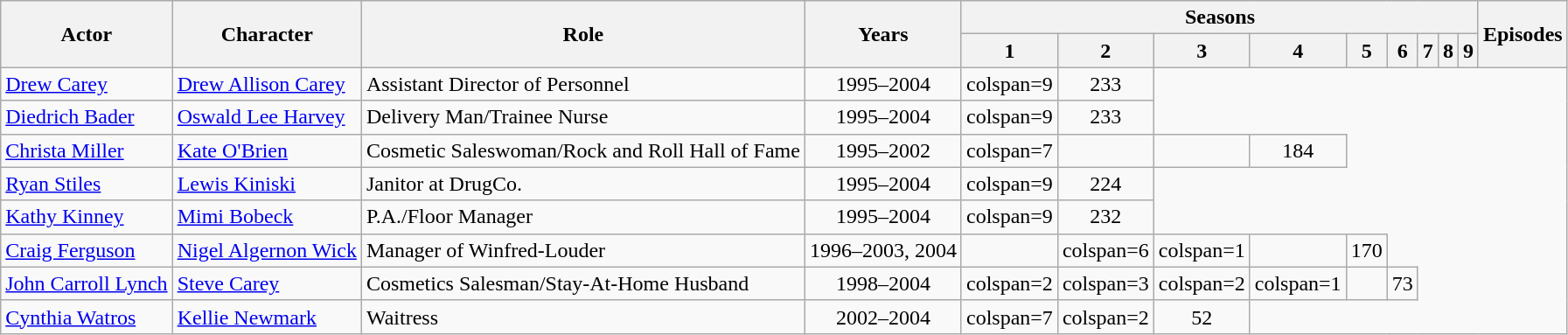<table class="wikitable sortable">
<tr>
<th rowspan="2">Actor</th>
<th rowspan="2">Character</th>
<th rowspan="2">Role</th>
<th rowspan="2">Years</th>
<th colspan="9">Seasons</th>
<th rowspan="2">Episodes</th>
</tr>
<tr>
<th>1</th>
<th>2</th>
<th>3</th>
<th>4</th>
<th>5</th>
<th>6</th>
<th>7</th>
<th>8</th>
<th>9</th>
</tr>
<tr>
<td><a href='#'>Drew Carey</a></td>
<td><a href='#'>Drew Allison Carey</a></td>
<td>Assistant Director of Personnel</td>
<td rowspan="1" align="center">1995–2004</td>
<td>colspan=9 </td>
<td rowspan="1" align="center">233</td>
</tr>
<tr>
<td><a href='#'>Diedrich Bader</a></td>
<td><a href='#'>Oswald Lee Harvey</a></td>
<td>Delivery Man/Trainee Nurse</td>
<td rowspan="1" align="center">1995–2004</td>
<td>colspan=9 </td>
<td rowspan="1" align="center">233</td>
</tr>
<tr>
<td><a href='#'>Christa Miller</a></td>
<td><a href='#'>Kate O'Brien</a></td>
<td>Cosmetic Saleswoman/Rock and Roll Hall of Fame</td>
<td rowspan="1" align="center">1995–2002</td>
<td>colspan=7 </td>
<td> </td>
<td></td>
<td rowspan="1" align="center">184</td>
</tr>
<tr>
<td><a href='#'>Ryan Stiles</a></td>
<td><a href='#'>Lewis Kiniski</a></td>
<td>Janitor at DrugCo.</td>
<td rowspan="1" align="center">1995–2004</td>
<td>colspan=9 </td>
<td rowspan="1" align="center">224</td>
</tr>
<tr>
<td><a href='#'>Kathy Kinney</a></td>
<td><a href='#'>Mimi Bobeck</a></td>
<td>P.A./Floor Manager</td>
<td rowspan="1" align="center">1995–2004</td>
<td>colspan=9 </td>
<td rowspan="1" align="center">232</td>
</tr>
<tr>
<td><a href='#'>Craig Ferguson</a></td>
<td><a href='#'>Nigel Algernon Wick</a></td>
<td>Manager of Winfred-Louder</td>
<td rowspan="1" align="center">1996–2003, 2004</td>
<td></td>
<td>colspan=6 </td>
<td>colspan=1  </td>
<td></td>
<td rowspan="1" align="center">170</td>
</tr>
<tr>
<td><a href='#'>John Carroll Lynch</a></td>
<td><a href='#'>Steve Carey</a></td>
<td>Cosmetics Salesman/Stay-At-Home Husband</td>
<td rowspan="1" align="center">1998–2004</td>
<td>colspan=2 </td>
<td>colspan=3 </td>
<td>colspan=2 </td>
<td>colspan=1  </td>
<td></td>
<td rowspan="1" align="center">73</td>
</tr>
<tr>
<td><a href='#'>Cynthia Watros</a></td>
<td><a href='#'>Kellie Newmark</a></td>
<td>Waitress</td>
<td rowspan="1" align="center">2002–2004</td>
<td>colspan=7 </td>
<td>colspan=2 </td>
<td rowspan="1" align="center">52</td>
</tr>
</table>
